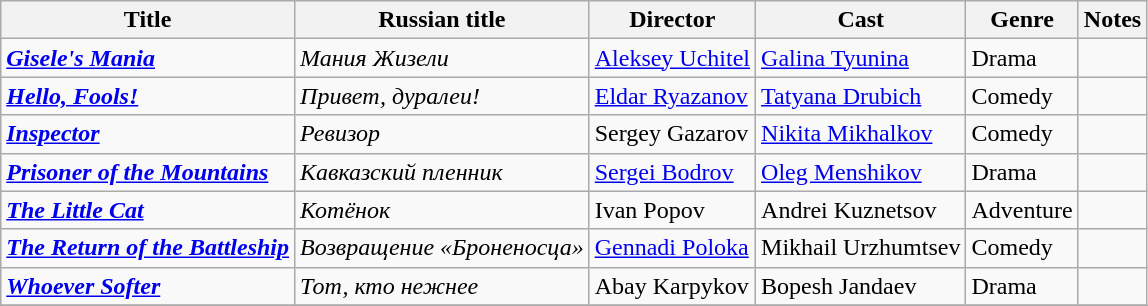<table class="wikitable sortable">
<tr>
<th>Title</th>
<th>Russian title</th>
<th>Director</th>
<th>Cast</th>
<th>Genre</th>
<th>Notes</th>
</tr>
<tr>
<td><strong><em><a href='#'>Gisele's Mania</a></em></strong></td>
<td><em>Мания Жизели</em></td>
<td><a href='#'>Aleksey Uchitel</a></td>
<td><a href='#'>Galina Tyunina</a></td>
<td>Drama</td>
<td></td>
</tr>
<tr>
<td><strong><em><a href='#'>Hello, Fools!</a></em></strong></td>
<td><em>Привет, дуралеи!</em></td>
<td><a href='#'>Eldar Ryazanov</a></td>
<td><a href='#'>Tatyana Drubich</a></td>
<td>Comedy</td>
<td></td>
</tr>
<tr>
<td><strong><em><a href='#'>Inspector</a></em></strong></td>
<td><em>Ревизор</em></td>
<td>Sergey Gazarov</td>
<td><a href='#'>Nikita Mikhalkov</a></td>
<td>Comedy</td>
<td></td>
</tr>
<tr>
<td><strong><em><a href='#'>Prisoner of the Mountains</a></em></strong></td>
<td><em>Кавказский пленник</em></td>
<td><a href='#'>Sergei Bodrov</a></td>
<td><a href='#'>Oleg Menshikov</a></td>
<td>Drama</td>
<td></td>
</tr>
<tr>
<td><strong><em><a href='#'>The Little Cat</a></em></strong></td>
<td><em>Котёнок</em></td>
<td>Ivan Popov</td>
<td>Andrei Kuznetsov</td>
<td>Adventure</td>
<td></td>
</tr>
<tr>
<td><strong><em><a href='#'>The Return of the Battleship</a></em></strong></td>
<td><em>Возвращение «Броненосца»</em></td>
<td><a href='#'>Gennadi Poloka</a></td>
<td>Mikhail Urzhumtsev</td>
<td>Comedy</td>
<td></td>
</tr>
<tr>
<td><strong><em><a href='#'>Whoever Softer</a></em></strong></td>
<td><em>Тот, кто нежнее</em></td>
<td>Abay Karpykov</td>
<td>Bopesh Jandaev</td>
<td>Drama</td>
<td></td>
</tr>
<tr>
</tr>
</table>
